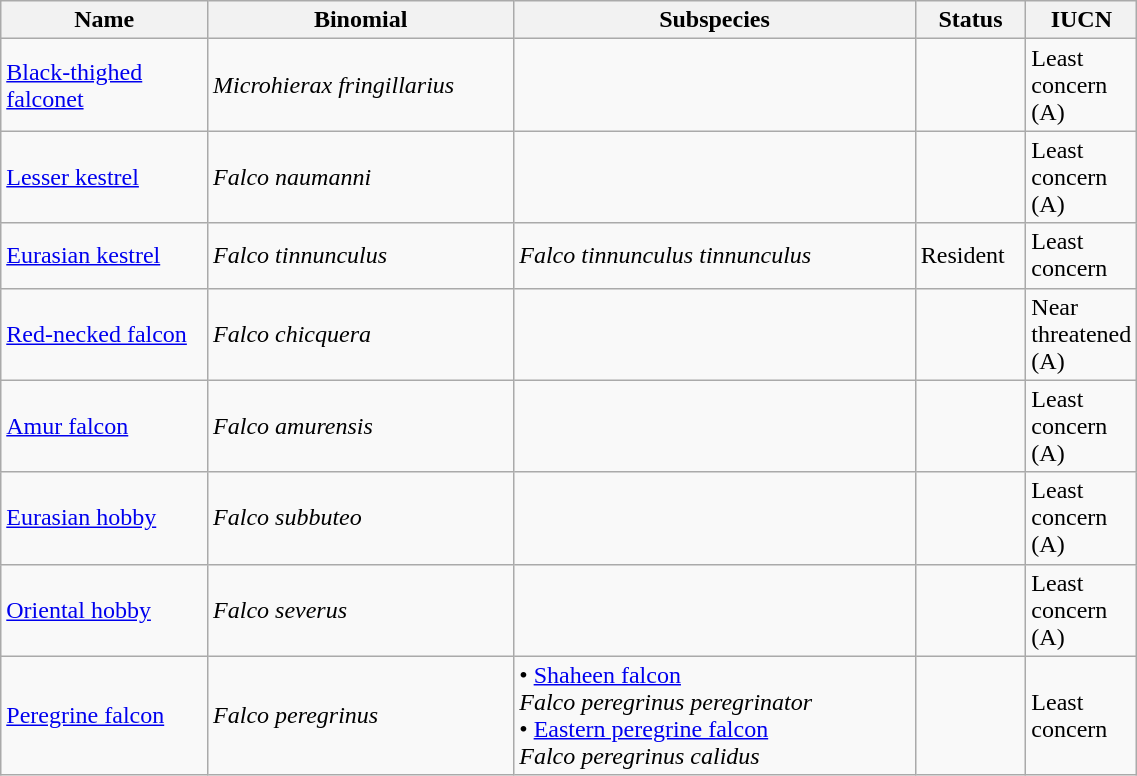<table width=60% class="wikitable">
<tr>
<th width=20%>Name</th>
<th width=30%>Binomial</th>
<th width=40%>Subspecies</th>
<th width=30%>Status</th>
<th width=30%>IUCN</th>
</tr>
<tr>
<td><a href='#'>Black-thighed falconet</a><br></td>
<td><em>Microhierax fringillarius</em></td>
<td></td>
<td></td>
<td>Least concern<br>(A)</td>
</tr>
<tr>
<td><a href='#'>Lesser kestrel</a><br></td>
<td><em>Falco naumanni</em></td>
<td></td>
<td></td>
<td>Least concern<br>(A)</td>
</tr>
<tr>
<td><a href='#'>Eurasian kestrel</a><br>
</td>
<td><em>Falco tinnunculus</em></td>
<td><em>Falco tinnunculus tinnunculus</em></td>
<td>Resident</td>
<td>Least concern</td>
</tr>
<tr>
<td><a href='#'>Red-necked falcon</a><br></td>
<td><em>Falco chicquera</em></td>
<td></td>
<td></td>
<td>Near threatened<br>(A)</td>
</tr>
<tr>
<td><a href='#'>Amur falcon</a><br>
</td>
<td><em>Falco amurensis</em></td>
<td></td>
<td></td>
<td>Least concern<br>(A)</td>
</tr>
<tr>
<td><a href='#'>Eurasian hobby</a><br></td>
<td><em>Falco subbuteo</em></td>
<td></td>
<td></td>
<td>Least concern<br>(A)</td>
</tr>
<tr>
<td><a href='#'>Oriental hobby</a><br></td>
<td><em>Falco severus</em></td>
<td></td>
<td></td>
<td>Least concern<br>(A)</td>
</tr>
<tr>
<td><a href='#'>Peregrine falcon</a><br></td>
<td><em>Falco peregrinus</em></td>
<td>• <a href='#'>Shaheen falcon</a><br><em>Falco peregrinus peregrinator</em><br>• <a href='#'>Eastern peregrine falcon</a><br><em>Falco peregrinus calidus</em></td>
<td></td>
<td>Least concern</td>
</tr>
</table>
